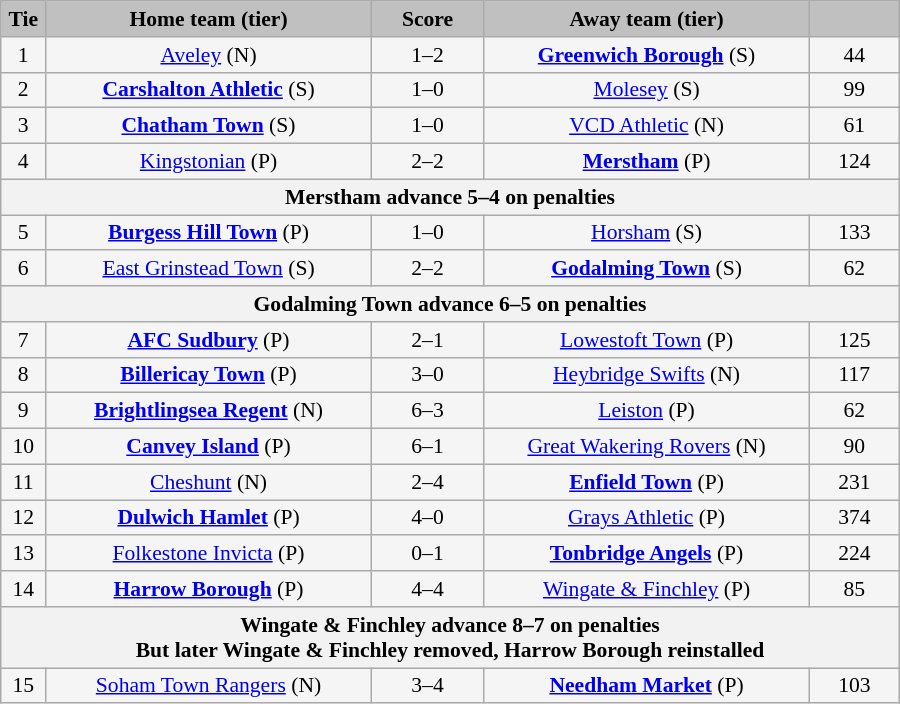<table class="wikitable" style="width: 600px; background:WhiteSmoke; text-align:center; font-size:90%">
<tr>
<td scope="col" style="width:  5.00%; background:silver;"><strong>Tie</strong></td>
<td scope="col" style="width: 36.25%; background:silver;"><strong>Home team (tier)</strong></td>
<td scope="col" style="width: 12.50%; background:silver;"><strong>Score</strong></td>
<td scope="col" style="width: 36.25%; background:silver;"><strong>Away team (tier)</strong></td>
<td scope="col" style="width: 10.00%; background:silver;"><strong></strong></td>
</tr>
<tr>
<td>1</td>
<td><a href='#'>Aveley</a> (N)</td>
<td>1–2</td>
<td><strong><a href='#'>Greenwich Borough</a></strong> (S)</td>
<td>44</td>
</tr>
<tr>
<td>2</td>
<td><strong><a href='#'>Carshalton Athletic</a></strong> (S)</td>
<td>1–0</td>
<td><a href='#'>Molesey</a> (S)</td>
<td>99</td>
</tr>
<tr>
<td>3</td>
<td><strong><a href='#'>Chatham Town</a></strong> (S)</td>
<td>1–0</td>
<td><a href='#'>VCD Athletic</a> (N)</td>
<td>61</td>
</tr>
<tr>
<td>4</td>
<td><a href='#'>Kingstonian</a> (P)</td>
<td>2–2</td>
<td><strong><a href='#'>Merstham</a></strong> (P)</td>
<td>124</td>
</tr>
<tr>
<th colspan="5">Merstham advance 5–4 on penalties</th>
</tr>
<tr>
<td>5</td>
<td><strong><a href='#'>Burgess Hill Town</a></strong> (P)</td>
<td>1–0</td>
<td><a href='#'>Horsham</a> (S)</td>
<td>133</td>
</tr>
<tr>
<td>6</td>
<td><a href='#'>East Grinstead Town</a> (S)</td>
<td>2–2</td>
<td><strong><a href='#'>Godalming Town</a></strong> (S)</td>
<td>62</td>
</tr>
<tr>
<th colspan="5">Godalming Town advance 6–5 on penalties</th>
</tr>
<tr>
<td>7</td>
<td><strong><a href='#'>AFC Sudbury</a></strong> (P)</td>
<td>2–1</td>
<td><a href='#'>Lowestoft Town</a> (P)</td>
<td>125</td>
</tr>
<tr>
<td>8</td>
<td><strong><a href='#'>Billericay Town</a></strong> (P)</td>
<td>3–0</td>
<td><a href='#'>Heybridge Swifts</a> (N)</td>
<td>117</td>
</tr>
<tr>
<td>9</td>
<td><strong><a href='#'>Brightlingsea Regent</a></strong> (N)</td>
<td>6–3</td>
<td><a href='#'>Leiston</a> (P)</td>
<td>62</td>
</tr>
<tr>
<td>10</td>
<td><strong><a href='#'>Canvey Island</a></strong> (P)</td>
<td>6–1</td>
<td><a href='#'>Great Wakering Rovers</a> (N)</td>
<td>90</td>
</tr>
<tr>
<td>11</td>
<td><a href='#'>Cheshunt</a> (N)</td>
<td>2–4</td>
<td><strong><a href='#'>Enfield Town</a></strong> (P)</td>
<td>231</td>
</tr>
<tr>
<td>12</td>
<td><strong><a href='#'>Dulwich Hamlet</a></strong> (P)</td>
<td>4–0</td>
<td><a href='#'>Grays Athletic</a> (P)</td>
<td>374</td>
</tr>
<tr>
<td>13</td>
<td><a href='#'>Folkestone Invicta</a> (P)</td>
<td>0–1</td>
<td><strong><a href='#'>Tonbridge Angels</a></strong> (P)</td>
<td>224</td>
</tr>
<tr>
<td>14</td>
<td><strong><a href='#'>Harrow Borough</a></strong> (P)</td>
<td>4–4</td>
<td><a href='#'>Wingate & Finchley</a> (P)</td>
<td>85</td>
</tr>
<tr>
<th colspan="5">Wingate & Finchley advance 8–7 on penalties<br>But later Wingate & Finchley removed, Harrow Borough reinstalled</th>
</tr>
<tr>
<td>15</td>
<td><a href='#'>Soham Town Rangers</a> (N)</td>
<td>3–4</td>
<td><strong><a href='#'>Needham Market</a></strong> (P)</td>
<td>103</td>
</tr>
</table>
